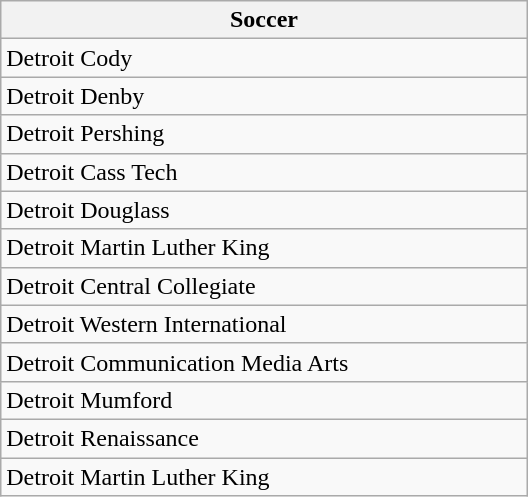<table class="wikitable collapsible collapsed" style="width:22em">
<tr>
<th align=center>Soccer</th>
</tr>
<tr>
<td>Detroit Cody</td>
</tr>
<tr>
<td>Detroit Denby</td>
</tr>
<tr>
<td>Detroit Pershing</td>
</tr>
<tr>
<td>Detroit Cass Tech</td>
</tr>
<tr>
<td>Detroit Douglass</td>
</tr>
<tr>
<td>Detroit Martin Luther King</td>
</tr>
<tr>
<td>Detroit Central Collegiate</td>
</tr>
<tr>
<td>Detroit Western International</td>
</tr>
<tr>
<td>Detroit Communication Media Arts</td>
</tr>
<tr>
<td>Detroit Mumford</td>
</tr>
<tr>
<td>Detroit Renaissance</td>
</tr>
<tr>
<td>Detroit Martin Luther King</td>
</tr>
</table>
